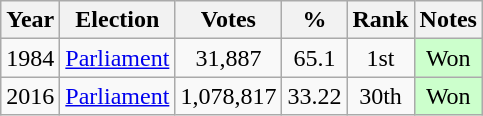<table class="wikitable" style="text-align:center;">
<tr>
<th>Year</th>
<th>Election</th>
<th>Votes</th>
<th>%</th>
<th>Rank</th>
<th>Notes</th>
</tr>
<tr>
<td>1984</td>
<td><a href='#'>Parliament</a></td>
<td>31,887</td>
<td>65.1</td>
<td>1st</td>
<td style="background-color:#CCFFCC">Won</td>
</tr>
<tr>
<td>2016</td>
<td><a href='#'>Parliament</a></td>
<td>1,078,817</td>
<td>33.22</td>
<td>30th</td>
<td style="background-color:#CCFFCC">Won</td>
</tr>
</table>
